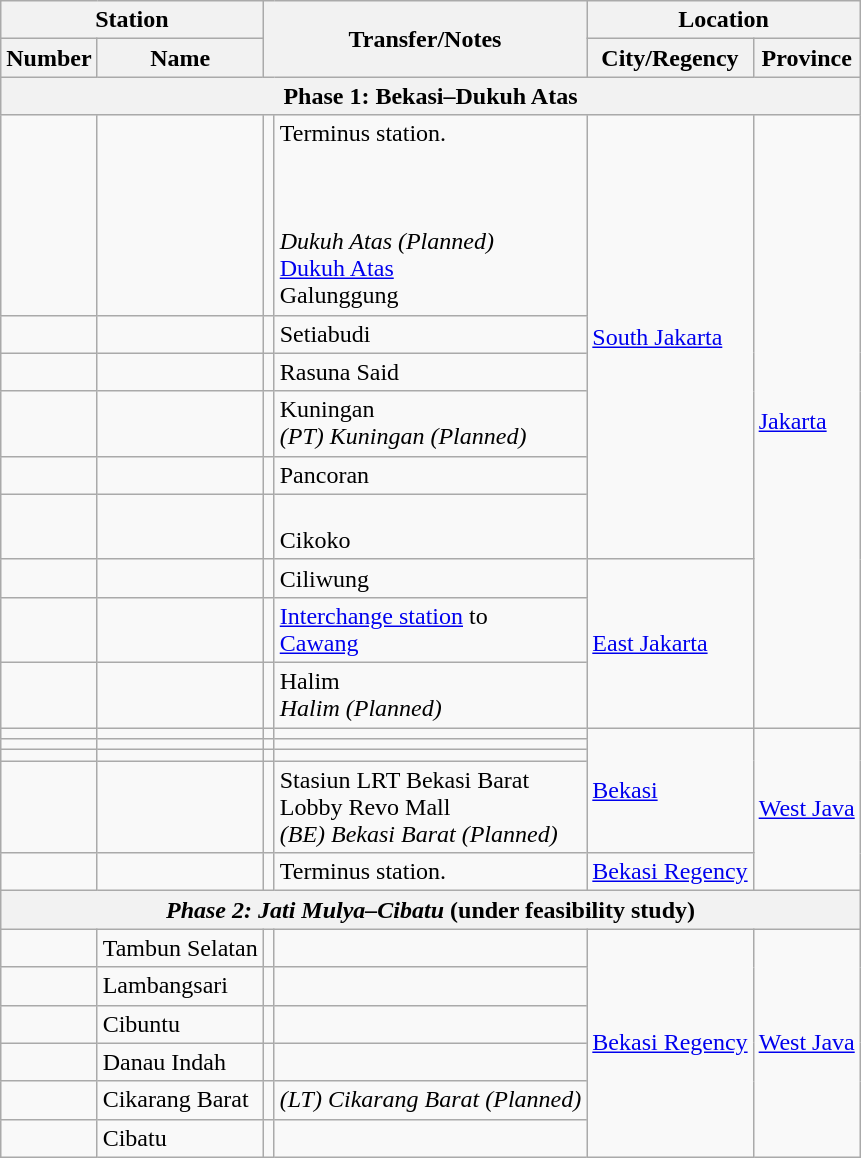<table class="wikitable">
<tr>
<th colspan="2"> Station</th>
<th colspan="2" rowspan="2">Transfer/Notes</th>
<th colspan="2">Location</th>
</tr>
<tr>
<th>Number</th>
<th>Name</th>
<th>City/Regency</th>
<th>Province</th>
</tr>
<tr>
<th colspan="6">Phase 1: Bekasi–Dukuh Atas</th>
</tr>
<tr>
<td> </td>
<td></td>
<td></td>
<td>Terminus station.<br> <br> <br>  <br> <em>Dukuh Atas (Planned)</em><br>  <a href='#'>Dukuh Atas</a><br>  Galunggung</td>
<td rowspan="6"><a href='#'>South Jakarta</a></td>
<td rowspan="9"><a href='#'>Jakarta</a></td>
</tr>
<tr>
<td> </td>
<td></td>
<td></td>
<td>    Setiabudi</td>
</tr>
<tr>
<td> </td>
<td></td>
<td></td>
<td>    Rasuna Said</td>
</tr>
<tr>
<td> </td>
<td></td>
<td></td>
<td>    Kuningan<br><em>(PT) Kuningan (Planned)</em></td>
</tr>
<tr>
<td> </td>
<td></td>
<td></td>
<td>    Pancoran</td>
</tr>
<tr>
<td> </td>
<td></td>
<td></td>
<td> <br>   Cikoko</td>
</tr>
<tr>
<td> </td>
<td></td>
<td></td>
<td>   Ciliwung</td>
<td rowspan="3"><a href='#'>East Jakarta</a></td>
</tr>
<tr>
<td> </td>
<td></td>
<td></td>
<td><a href='#'>Interchange station</a> to <br>       <a href='#'>Cawang</a></td>
</tr>
<tr>
<td></td>
<td></td>
<td></td>
<td> Halim<br> <em>Halim (Planned)</em></td>
</tr>
<tr>
<td></td>
<td></td>
<td></td>
<td></td>
<td rowspan="4"><a href='#'>Bekasi</a></td>
<td rowspan="5"><a href='#'>West Java</a></td>
</tr>
<tr>
<td></td>
<td></td>
<td></td>
<td></td>
</tr>
<tr>
<td></td>
<td></td>
<td></td>
<td></td>
</tr>
<tr>
<td></td>
<td></td>
<td></td>
<td> Stasiun LRT Bekasi Barat<br> Lobby Revo Mall<br><em>(BE) Bekasi Barat (Planned)</em></td>
</tr>
<tr>
<td></td>
<td></td>
<td></td>
<td>Terminus station.</td>
<td><a href='#'>Bekasi Regency</a></td>
</tr>
<tr>
<th colspan="6"><em>Phase 2: Jati Mulya–Cibatu</em> (under feasibility study)</th>
</tr>
<tr>
<td></td>
<td>Tambun Selatan</td>
<td></td>
<td></td>
<td rowspan="6"><a href='#'>Bekasi Regency</a></td>
<td rowspan="6"><a href='#'>West Java</a></td>
</tr>
<tr>
<td></td>
<td>Lambangsari</td>
<td></td>
<td></td>
</tr>
<tr>
<td></td>
<td>Cibuntu</td>
<td></td>
<td></td>
</tr>
<tr>
<td></td>
<td>Danau Indah</td>
<td></td>
<td></td>
</tr>
<tr>
<td></td>
<td>Cikarang Barat</td>
<td></td>
<td><em>(LT) Cikarang Barat (Planned)</em></td>
</tr>
<tr>
<td></td>
<td>Cibatu</td>
<td></td>
<td></td>
</tr>
</table>
